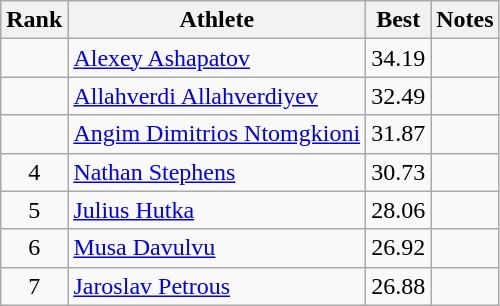<table class="wikitable sortable" style="text-align:center">
<tr>
<th>Rank</th>
<th>Athlete</th>
<th>Best</th>
<th>Notes</th>
</tr>
<tr>
<td></td>
<td style="text-align:left"><a href='#'>Alexey Ashapatov</a><br></td>
<td>34.19</td>
<td></td>
</tr>
<tr>
<td></td>
<td style="text-align:left"><a href='#'>Allahverdi Allahverdiyev</a><br></td>
<td>32.49</td>
<td></td>
</tr>
<tr>
<td></td>
<td style="text-align:left"><a href='#'>Angim Dimitrios Ntomgkioni</a><br></td>
<td>31.87</td>
<td></td>
</tr>
<tr>
<td>4</td>
<td style="text-align:left"><a href='#'>Nathan Stephens</a><br></td>
<td>30.73</td>
<td></td>
</tr>
<tr>
<td>5</td>
<td style="text-align:left"><a href='#'>Julius Hutka</a><br></td>
<td>28.06</td>
<td></td>
</tr>
<tr>
<td>6</td>
<td style="text-align:left"><a href='#'>Musa Davulvu</a><br></td>
<td>26.92</td>
<td></td>
</tr>
<tr>
<td>7</td>
<td style="text-align:left"><a href='#'>Jaroslav Petrous</a><br></td>
<td>26.88</td>
<td></td>
</tr>
</table>
